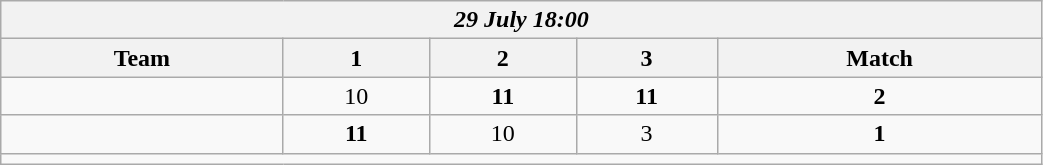<table class=wikitable style="text-align:center; width: 55%">
<tr>
<th colspan=10><em>29 July 18:00</em></th>
</tr>
<tr>
<th>Team</th>
<th>1</th>
<th>2</th>
<th>3</th>
<th>Match</th>
</tr>
<tr>
<td align=left><strong><br></strong></td>
<td>10</td>
<td><strong>11</strong></td>
<td><strong>11</strong></td>
<td><strong>2</strong></td>
</tr>
<tr>
<td align=left><br></td>
<td><strong>11</strong></td>
<td>10</td>
<td>3</td>
<td><strong>1</strong></td>
</tr>
<tr>
<td colspan=10></td>
</tr>
</table>
